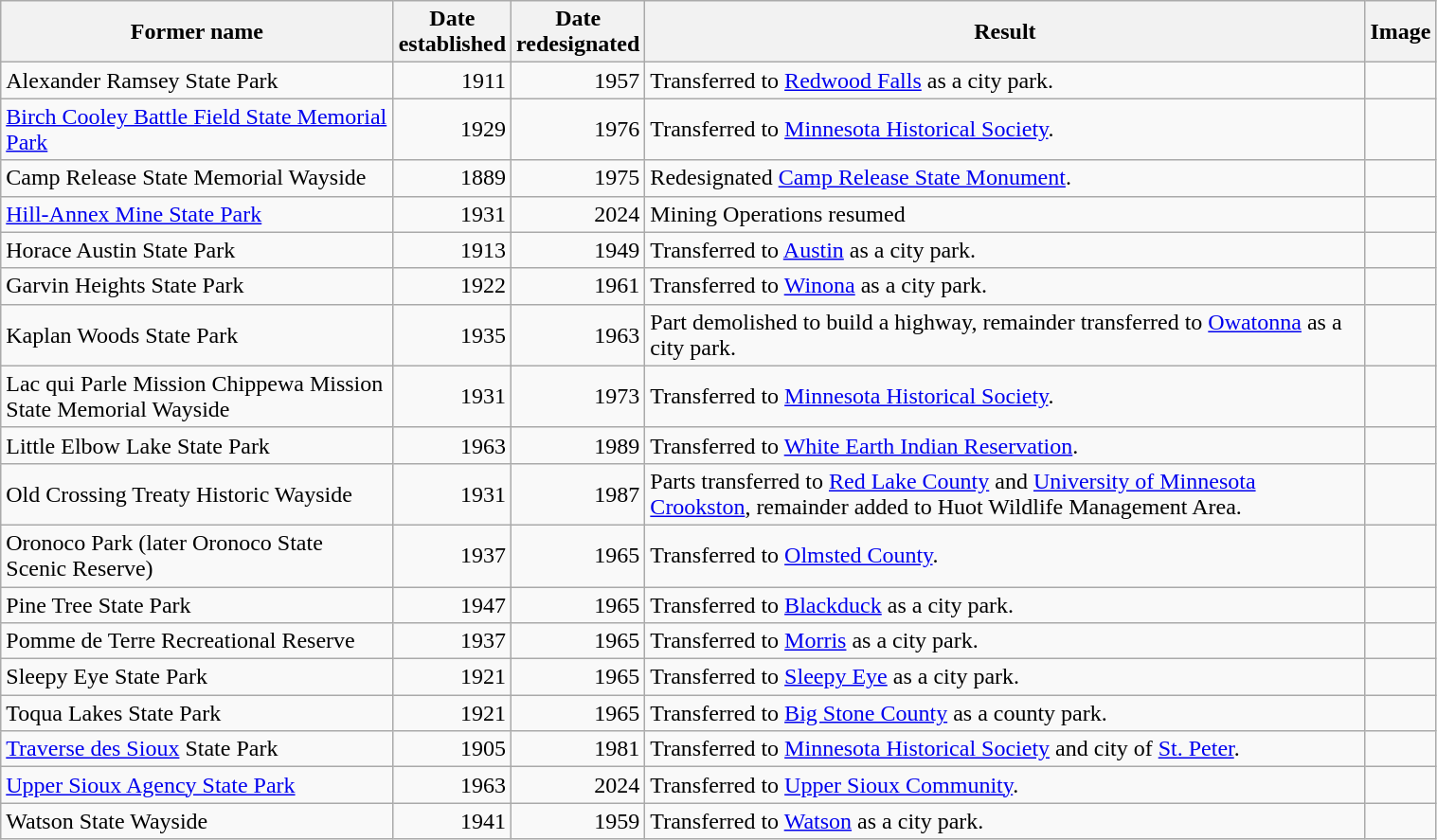<table class="wikitable sortable" style="width:80%">
<tr>
<th style="width:*;">Former name</th>
<th style="width:*;">Date <br>established</th>
<th style="width:*;">Date <br>redesignated</th>
<th style="width:*;" class="unsortable">Result</th>
<th style="width:*;" class="unsortable">Image</th>
</tr>
<tr>
<td>Alexander Ramsey State Park</td>
<td align=right>1911</td>
<td align=right>1957</td>
<td>Transferred to <a href='#'>Redwood Falls</a> as a city park.</td>
<td></td>
</tr>
<tr>
<td><a href='#'>Birch Cooley Battle Field State Memorial Park</a></td>
<td align=right>1929</td>
<td align=right>1976</td>
<td>Transferred to <a href='#'>Minnesota Historical Society</a>.</td>
<td></td>
</tr>
<tr>
<td>Camp Release State Memorial Wayside</td>
<td align=right>1889</td>
<td align=right>1975</td>
<td>Redesignated <a href='#'>Camp Release State Monument</a>.</td>
<td></td>
</tr>
<tr>
<td><a href='#'>Hill-Annex Mine State Park</a></td>
<td align=right>1931</td>
<td align=right>2024</td>
<td>Mining Operations resumed</td>
<td></td>
</tr>
<tr>
<td>Horace Austin State Park</td>
<td align=right>1913</td>
<td align=right>1949</td>
<td>Transferred to <a href='#'>Austin</a> as a city park.</td>
<td></td>
</tr>
<tr>
<td>Garvin Heights State Park</td>
<td align=right>1922</td>
<td align=right>1961</td>
<td>Transferred to <a href='#'>Winona</a> as a city park.</td>
<td></td>
</tr>
<tr>
<td>Kaplan Woods State Park</td>
<td align=right>1935</td>
<td align=right>1963</td>
<td>Part demolished to build a highway, remainder transferred to <a href='#'>Owatonna</a> as a city park.</td>
<td></td>
</tr>
<tr>
<td>Lac qui Parle Mission Chippewa Mission State Memorial Wayside</td>
<td align=right>1931</td>
<td align=right>1973</td>
<td>Transferred to <a href='#'>Minnesota Historical Society</a>.</td>
<td></td>
</tr>
<tr>
<td>Little Elbow Lake State Park</td>
<td align=right>1963</td>
<td align=right>1989</td>
<td>Transferred to <a href='#'>White Earth Indian Reservation</a>.</td>
<td></td>
</tr>
<tr>
<td>Old Crossing Treaty Historic Wayside</td>
<td align=right>1931</td>
<td align=right>1987</td>
<td>Parts transferred to <a href='#'>Red Lake County</a> and <a href='#'>University of Minnesota Crookston</a>, remainder added to Huot Wildlife Management Area.</td>
<td></td>
</tr>
<tr>
<td>Oronoco Park (later Oronoco State Scenic Reserve)</td>
<td align=right>1937</td>
<td align=right>1965</td>
<td>Transferred to <a href='#'>Olmsted County</a>.</td>
<td></td>
</tr>
<tr>
<td>Pine Tree State Park</td>
<td align=right>1947</td>
<td align=right>1965</td>
<td>Transferred to <a href='#'>Blackduck</a> as a city park.</td>
<td></td>
</tr>
<tr>
<td>Pomme de Terre Recreational Reserve</td>
<td align=right>1937</td>
<td align=right>1965</td>
<td>Transferred to <a href='#'>Morris</a> as a city park.</td>
<td></td>
</tr>
<tr>
<td>Sleepy Eye State Park</td>
<td align=right>1921</td>
<td align=right>1965</td>
<td>Transferred to <a href='#'>Sleepy Eye</a> as a city park.</td>
<td></td>
</tr>
<tr>
<td>Toqua Lakes State Park</td>
<td align=right>1921</td>
<td align=right>1965</td>
<td>Transferred to <a href='#'>Big Stone County</a> as a county park.</td>
<td></td>
</tr>
<tr>
<td><a href='#'>Traverse des Sioux</a> State Park</td>
<td align=right>1905</td>
<td align=right>1981</td>
<td>Transferred to <a href='#'>Minnesota Historical Society</a> and city of <a href='#'>St. Peter</a>.</td>
<td></td>
</tr>
<tr>
<td><a href='#'>Upper Sioux Agency State Park</a></td>
<td align=right>1963</td>
<td align=right>2024</td>
<td>Transferred to <a href='#'>Upper Sioux Community</a>.</td>
<td></td>
</tr>
<tr>
<td>Watson State Wayside</td>
<td align=right>1941</td>
<td align=right>1959</td>
<td>Transferred to <a href='#'>Watson</a> as a city park.</td>
<td></td>
</tr>
</table>
